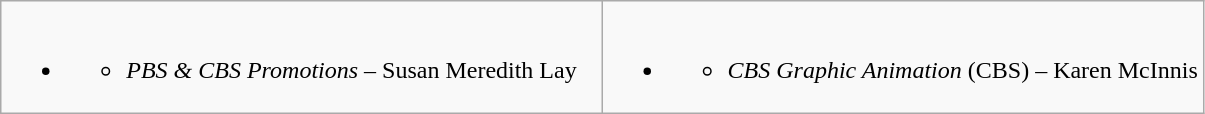<table class="wikitable">
<tr>
<td valign="top" width="50%"><br><ul><li><ul><li><em>PBS & CBS Promotions</em> – Susan Meredith Lay</li></ul></li></ul></td>
<td valign="top" width="50%"><br><ul><li><ul><li><em>CBS Graphic Animation</em> (CBS) – Karen McInnis</li></ul></li></ul></td>
</tr>
</table>
